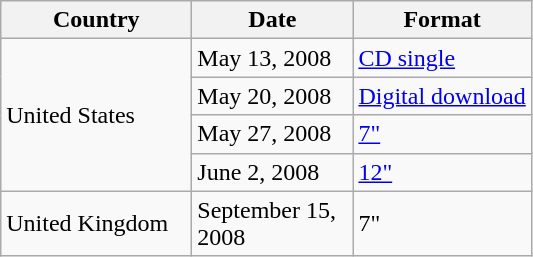<table class="wikitable">
<tr>
<th width="120">Country</th>
<th width="100">Date</th>
<th>Format</th>
</tr>
<tr>
<td rowspan="4">United States</td>
<td>May 13, 2008</td>
<td><a href='#'>CD single</a></td>
</tr>
<tr>
<td>May 20, 2008</td>
<td><a href='#'>Digital download</a></td>
</tr>
<tr>
<td>May 27, 2008</td>
<td><a href='#'>7"</a></td>
</tr>
<tr>
<td>June 2, 2008</td>
<td><a href='#'>12"</a></td>
</tr>
<tr>
<td>United Kingdom</td>
<td>September 15, 2008</td>
<td>7"</td>
</tr>
</table>
